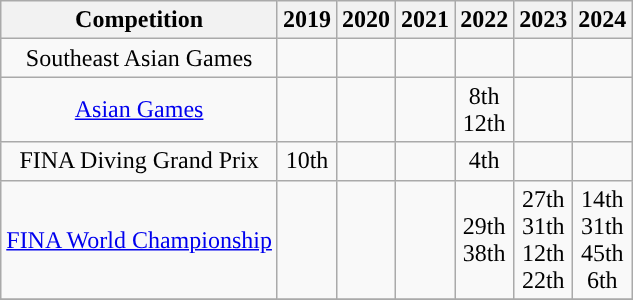<table class="wikitable">
<tr>
<th>Competition</th>
<th>2019</th>
<th>2020</th>
<th>2021</th>
<th>2022</th>
<th>2023</th>
<th>2024</th>
</tr>
<tr>
<td align="center">Southeast Asian Games</td>
<td></td>
<td></td>
<td></td>
<td></td>
<td align="center"><br></td>
<td></td>
</tr>
<tr>
<td align="center"><a href='#'>Asian Games</a></td>
<td></td>
<td></td>
<td></td>
<td align="center">8th<br>12th</td>
<td></td>
</tr>
<tr>
<td align="center">FINA Diving Grand Prix</td>
<td align="center">10th</td>
<td></td>
<td></td>
<td align="center">4th<br></td>
<td></td>
<td></td>
</tr>
<tr>
<td align="center"><a href='#'>FINA World Championship</a></td>
<td></td>
<td></td>
<td></td>
<td align="center">29th<br>38th</td>
<td align="center">27th<br>31th<br>12th<br>22th</td>
<td align="center">14th<br>31th<br>45th<br>6th</td>
</tr>
<tr>
</tr>
</table>
